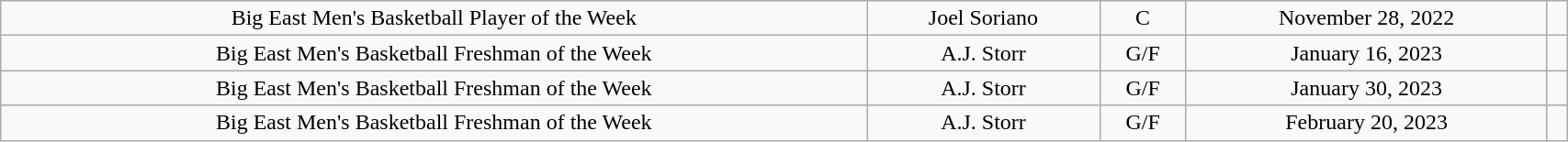<table class="wikitable" style="width: 90%;text-align: center;">
<tr align="center">
<td rowspan="1">Big East Men's Basketball Player of the Week</td>
<td>Joel Soriano</td>
<td>C</td>
<td>November 28, 2022</td>
<td></td>
</tr>
<tr align="center">
<td rowspan="1">Big East Men's Basketball Freshman of the Week</td>
<td>A.J. Storr</td>
<td>G/F</td>
<td>January 16, 2023</td>
<td></td>
</tr>
<tr align="center">
<td rowspan="1">Big East Men's Basketball Freshman of the Week</td>
<td>A.J. Storr</td>
<td>G/F</td>
<td>January 30, 2023</td>
<td></td>
</tr>
<tr align="center">
<td rowspan="1">Big East Men's Basketball Freshman of the Week</td>
<td>A.J. Storr</td>
<td>G/F</td>
<td>February 20, 2023</td>
<td></td>
</tr>
</table>
